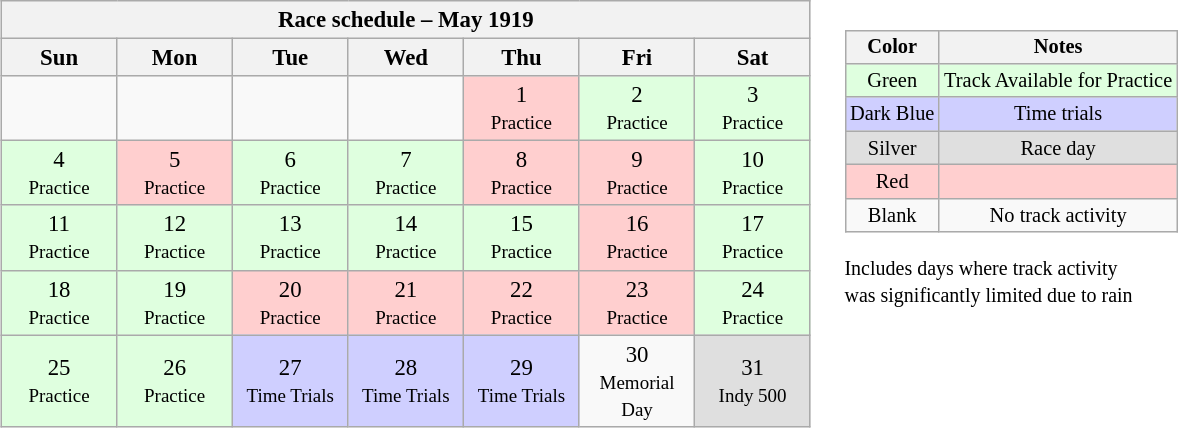<table>
<tr>
<td><br><table class="wikitable" style="text-align:center; font-size:95%">
<tr valign="top">
<th colspan=7>Race schedule – May 1919</th>
</tr>
<tr>
<th scope="col" width="70">Sun</th>
<th scope="col" width="70">Mon</th>
<th scope="col" width="70">Tue</th>
<th scope="col" width="70">Wed</th>
<th scope="col" width="70">Thu</th>
<th scope="col" width="70">Fri</th>
<th scope="col" width="70">Sat</th>
</tr>
<tr>
<td></td>
<td></td>
<td></td>
<td></td>
<td style="background:#FFCFCF;">1 <br> <small> Practice </small></td>
<td style="background:#DFFFDF;">2 <br> <small> Practice </small></td>
<td style="background:#DFFFDF;">3 <br> <small> Practice </small></td>
</tr>
<tr>
<td style="background:#DFFFDF;">4 <br> <small> Practice </small></td>
<td style="background:#FFCFCF;">5 <br> <small> Practice </small></td>
<td style="background:#DFFFDF;">6 <br> <small> Practice </small></td>
<td style="background:#DFFFDF;">7 <br> <small> Practice </small></td>
<td style="background:#FFCFCF;">8 <br> <small> Practice </small></td>
<td style="background:#FFCFCF;">9 <br> <small> Practice </small></td>
<td style="background:#DFFFDF;">10 <br> <small> Practice </small></td>
</tr>
<tr>
<td style="background:#DFFFDF;">11 <br> <small> Practice </small></td>
<td style="background:#DFFFDF;">12 <br> <small> Practice </small></td>
<td style="background:#DFFFDF;">13 <br> <small> Practice </small></td>
<td style="background:#DFFFDF;">14 <br> <small> Practice </small></td>
<td style="background:#DFFFDF;">15 <br> <small> Practice </small></td>
<td style="background:#FFCFCF;">16 <br> <small> Practice </small></td>
<td style="background:#DFFFDF;">17 <br> <small> Practice </small></td>
</tr>
<tr>
<td style="background:#DFFFDF;">18 <br> <small> Practice </small></td>
<td style="background:#DFFFDF;">19 <br> <small> Practice </small></td>
<td style="background:#FFCFCF;">20 <br> <small> Practice </small></td>
<td style="background:#FFCFCF;">21 <br> <small> Practice </small></td>
<td style="background:#FFCFCF;">22 <br> <small> Practice </small></td>
<td style="background:#FFCFCF;">23 <br> <small> Practice </small></td>
<td style="background:#DFFFDF;">24 <br> <small> Practice </small></td>
</tr>
<tr>
<td style="background:#DFFFDF;">25 <br> <small> Practice </small></td>
<td style="background:#DFFFDF;">26 <br> <small> Practice </small></td>
<td style="background:#CFCFFF;">27 <br> <small> Time Trials </small></td>
<td style="background:#CFCFFF;">28 <br> <small> Time Trials </small></td>
<td style="background:#CFCFFF;">29 <br> <small> Time Trials </small></td>
<td>30 <br> <small> Memorial Day </small></td>
<td style="background:#DFDFDF;">31 <br> <small> Indy 500 </small></td>
</tr>
</table>
</td>
<td valign="top"><br><table>
<tr>
<td><br><table style="margin-right:0; font-size:85%; text-align:center;" class="wikitable">
<tr>
<th>Color</th>
<th>Notes</th>
</tr>
<tr style="background:#DFFFDF;">
<td>Green</td>
<td>Track Available for Practice</td>
</tr>
<tr style="background:#CFCFFF;">
<td>Dark Blue</td>
<td>Time trials</td>
</tr>
<tr style="background:#DFDFDF;">
<td>Silver</td>
<td>Race day</td>
</tr>
<tr style="background:#FFCFCF;">
<td>Red</td>
<td></td>
</tr>
<tr>
<td>Blank</td>
<td>No track activity</td>
</tr>
</table>
 <small>Includes days where track activity<br>was significantly limited due to rain</small></td>
</tr>
</table>
</td>
</tr>
</table>
